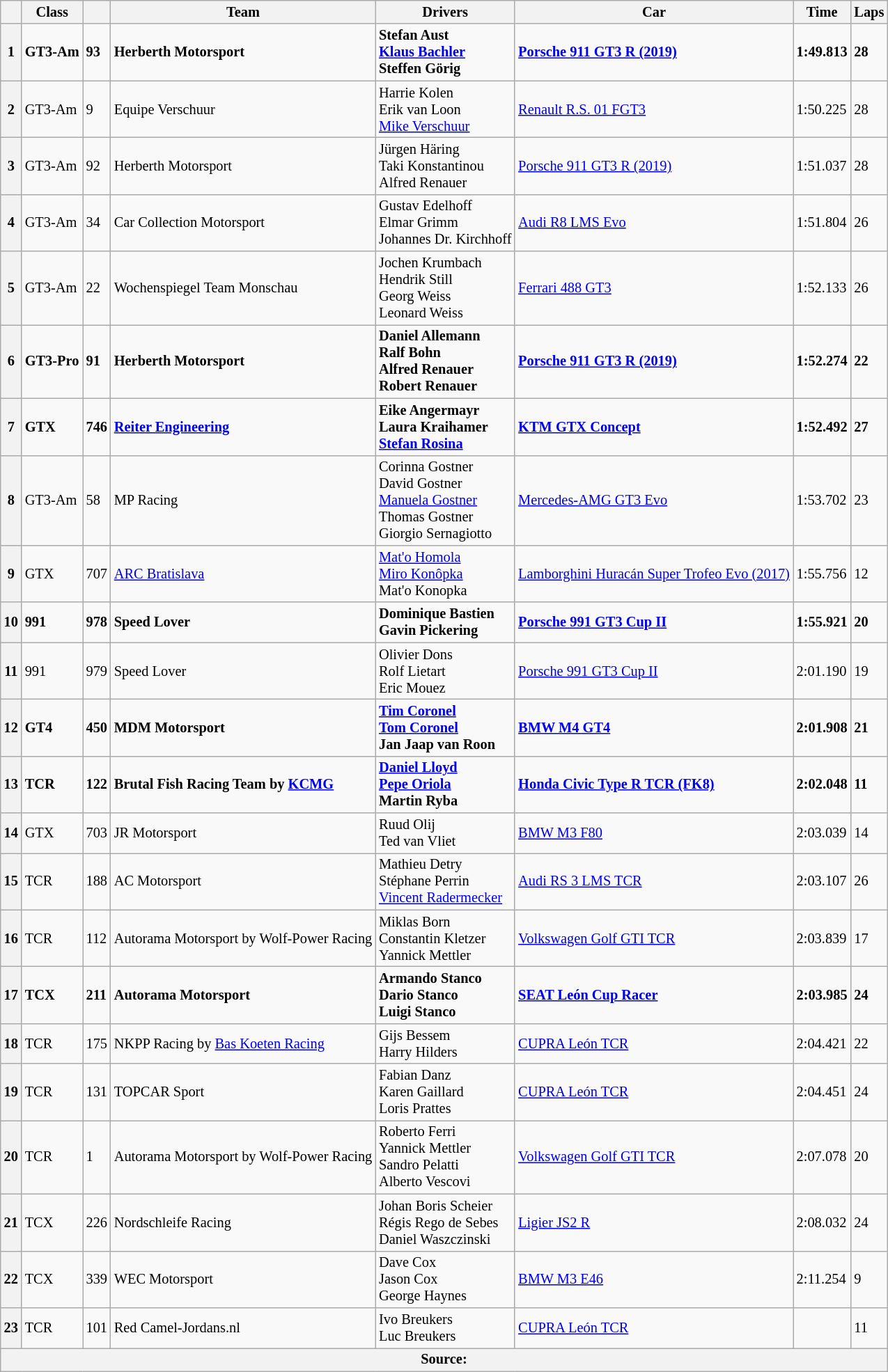<table class="wikitable" style="font-size: 85%;">
<tr>
<th></th>
<th>Class</th>
<th></th>
<th>Team</th>
<th>Drivers</th>
<th>Car</th>
<th>Time</th>
<th>Laps</th>
</tr>
<tr>
<th>1</th>
<td><strong>GT3-Am</strong></td>
<td><strong>93</strong></td>
<td><strong> Herberth Motorsport</strong></td>
<td><strong> Stefan Aust<br> <a href='#'>Klaus Bachler</a><br> Steffen Görig</strong></td>
<td><strong><a href='#'>Porsche 911 GT3 R (2019)</a></strong></td>
<td><strong>1:49.813</strong></td>
<td><strong>28</strong></td>
</tr>
<tr>
<th>2</th>
<td>GT3-Am</td>
<td>9</td>
<td> Equipe Verschuur</td>
<td> Harrie Kolen<br> Erik van Loon<br> <a href='#'>Mike Verschuur</a></td>
<td><a href='#'>Renault R.S. 01 FGT3</a></td>
<td>1:50.225</td>
<td>28</td>
</tr>
<tr>
<th>3</th>
<td>GT3-Am</td>
<td>92</td>
<td> Herberth Motorsport</td>
<td> Jürgen Häring<br> Taki Konstantinou<br> Alfred Renauer</td>
<td><a href='#'>Porsche 911 GT3 R (2019)</a></td>
<td>1:51.037</td>
<td>28</td>
</tr>
<tr>
<th>4</th>
<td>GT3-Am</td>
<td>34</td>
<td> Car Collection Motorsport</td>
<td> Gustav Edelhoff<br> Elmar Grimm<br> Johannes Dr. Kirchhoff</td>
<td><a href='#'>Audi R8 LMS Evo</a></td>
<td>1:51.804</td>
<td>26</td>
</tr>
<tr>
<th>5</th>
<td>GT3-Am</td>
<td>22</td>
<td> Wochenspiegel Team Monschau</td>
<td> Jochen Krumbach<br> Hendrik Still<br> Georg Weiss<br> Leonard Weiss</td>
<td><a href='#'>Ferrari 488 GT3</a></td>
<td>1:52.133</td>
<td>26</td>
</tr>
<tr>
<th>6</th>
<td><strong>GT3-Pro</strong></td>
<td><strong>91</strong></td>
<td><strong> Herberth Motorsport</strong></td>
<td><strong> Daniel Allemann<br> Ralf Bohn<br> Alfred Renauer<br> Robert Renauer</strong></td>
<td><strong><a href='#'>Porsche 911 GT3 R (2019)</a></strong></td>
<td><strong>1:52.274</strong></td>
<td><strong>22</strong></td>
</tr>
<tr>
<th>7</th>
<td><strong>GTX</strong></td>
<td><strong>746</strong></td>
<td><strong> <a href='#'>Reiter Engineering</a></strong></td>
<td><strong> Eike Angermayr<br> Laura Kraihamer<br> <a href='#'>Stefan Rosina</a></strong></td>
<td><strong><a href='#'>KTM GTX Concept</a></strong></td>
<td><strong>1:52.492</strong></td>
<td><strong>27</strong></td>
</tr>
<tr>
<th>8</th>
<td>GT3-Am</td>
<td>58</td>
<td> MP Racing</td>
<td> Corinna Gostner<br> David Gostner<br> <a href='#'>Manuela Gostner</a><br> Thomas Gostner<br> Giorgio Sernagiotto</td>
<td><a href='#'>Mercedes-AMG GT3 Evo</a></td>
<td>1:53.702</td>
<td>23</td>
</tr>
<tr>
<th>9</th>
<td>GTX</td>
<td>707</td>
<td> <a href='#'>ARC Bratislava</a></td>
<td> <a href='#'>Mat'o Homola</a><br> <a href='#'>Miro Konôpka</a><br> Mat'o Konopka</td>
<td><a href='#'>Lamborghini Huracán Super Trofeo Evo (2017)</a></td>
<td>1:55.756</td>
<td>12</td>
</tr>
<tr>
<th>10</th>
<td><strong>991</strong></td>
<td><strong>978</strong></td>
<td><strong> Speed Lover</strong></td>
<td><strong> Dominique Bastien<br> Gavin Pickering</strong></td>
<td><strong><a href='#'>Porsche 991 GT3 Cup II</a></strong></td>
<td><strong>1:55.921</strong></td>
<td><strong>20</strong></td>
</tr>
<tr>
<th>11</th>
<td>991</td>
<td>979</td>
<td> Speed Lover</td>
<td> Olivier Dons<br> Rolf Lietart<br> Eric Mouez</td>
<td><a href='#'>Porsche 991 GT3 Cup II</a></td>
<td>2:01.190</td>
<td>19</td>
</tr>
<tr>
<th>12</th>
<td><strong>GT4</strong></td>
<td><strong>450</strong></td>
<td><strong> MDM Motorsport</strong></td>
<td><strong> <a href='#'>Tim Coronel</a><br> <a href='#'>Tom Coronel</a><br> Jan Jaap van Roon</strong></td>
<td><strong><a href='#'>BMW M4 GT4</a></strong></td>
<td><strong>2:01.908</strong></td>
<td><strong>21</strong></td>
</tr>
<tr>
<th>13</th>
<td><strong>TCR</strong></td>
<td><strong>122</strong></td>
<td><strong> Brutal Fish Racing Team by <a href='#'>KCMG</a></strong></td>
<td><strong> <a href='#'>Daniel Lloyd</a><br> <a href='#'>Pepe Oriola</a><br> Martin Ryba</strong></td>
<td><strong><a href='#'>Honda Civic Type R TCR (FK8)</a></strong></td>
<td><strong>2:02.048</strong></td>
<td><strong>11</strong></td>
</tr>
<tr>
<th>14</th>
<td>GTX</td>
<td>703</td>
<td> JR Motorsport</td>
<td> Ruud Olij<br> Ted van Vliet</td>
<td><a href='#'>BMW M3 F80</a></td>
<td>2:03.039</td>
<td>14</td>
</tr>
<tr>
<th>15</th>
<td>TCR</td>
<td>188</td>
<td> AC Motorsport</td>
<td> Mathieu Detry<br> Stéphane Perrin<br> <a href='#'>Vincent Radermecker</a></td>
<td><a href='#'>Audi RS 3 LMS TCR</a></td>
<td>2:03.107</td>
<td>26</td>
</tr>
<tr>
<th>16</th>
<td>TCR</td>
<td>112</td>
<td> Autorama Motorsport by Wolf-Power Racing</td>
<td> Miklas Born<br> Constantin Kletzer<br> Yannick Mettler</td>
<td><a href='#'>Volkswagen Golf GTI TCR</a></td>
<td>2:03.839</td>
<td>17</td>
</tr>
<tr>
<th>17</th>
<td><strong>TCX</strong></td>
<td><strong>211</strong></td>
<td><strong> Autorama Motorsport</strong></td>
<td><strong> Armando Stanco<br> Dario Stanco<br> Luigi Stanco</strong></td>
<td><strong><a href='#'>SEAT León Cup Racer</a></strong></td>
<td><strong>2:03.985</strong></td>
<td><strong>24</strong></td>
</tr>
<tr>
<th>18</th>
<td>TCR</td>
<td>175</td>
<td> NKPP Racing by <a href='#'>Bas Koeten Racing</a></td>
<td> Gijs Bessem<br> Harry Hilders</td>
<td><a href='#'>CUPRA León TCR</a></td>
<td>2:04.421</td>
<td>22</td>
</tr>
<tr>
<th>19</th>
<td>TCR</td>
<td>131</td>
<td> TOPCAR Sport</td>
<td> Fabian Danz<br> Karen Gaillard<br> Loris Prattes</td>
<td><a href='#'>CUPRA León TCR</a></td>
<td>2:04.451</td>
<td>24</td>
</tr>
<tr>
<th>20</th>
<td>TCR</td>
<td>1</td>
<td> Autorama Motorsport by Wolf-Power Racing</td>
<td> Roberto Ferri<br> Yannick Mettler<br> Sandro Pelatti<br> Alberto Vescovi</td>
<td><a href='#'>Volkswagen Golf GTI TCR</a></td>
<td>2:07.078</td>
<td>20</td>
</tr>
<tr>
<th>21</th>
<td>TCX</td>
<td>226</td>
<td> Nordschleife Racing</td>
<td> Johan Boris Scheier<br> Régis Rego de Sebes<br> Daniel Waszczinski</td>
<td><a href='#'>Ligier JS2 R</a></td>
<td>2:08.032</td>
<td>24</td>
</tr>
<tr>
<th>22</th>
<td>TCX</td>
<td>339</td>
<td> WEC Motorsport</td>
<td> Dave Cox<br> Jason Cox<br> George Haynes</td>
<td><a href='#'>BMW M3 E46</a></td>
<td>2:11.254</td>
<td>9</td>
</tr>
<tr>
<th>23</th>
<td>TCR</td>
<td>101</td>
<td> Red Camel-Jordans.nl</td>
<td> Ivo Breukers<br> Luc Breukers</td>
<td><a href='#'>CUPRA León TCR</a></td>
<td></td>
<td>11</td>
</tr>
<tr>
<th colspan=8>Source:</th>
</tr>
</table>
